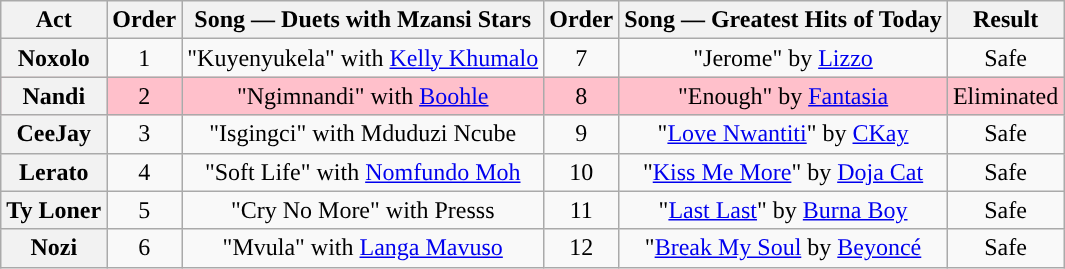<table class="wikitable plainrowheaders" style="text-align:center;">
<tr>
<th scope"col">Act</th>
<th scope"col">Order</th>
<th scope"col">Song — Duets with Mzansi Stars</th>
<th scope"col">Order</th>
<th scope"col">Song — Greatest Hits of Today</th>
<th scope"col">Result</th>
</tr>
<tr>
<th scope=row>Noxolo</th>
<td>1</td>
<td>"Kuyenyukela" with <a href='#'>Kelly Khumalo</a></td>
<td>7</td>
<td>"Jerome" by <a href='#'>Lizzo</a></td>
<td>Safe</td>
</tr>
<tr style="background: pink">
<th scope=row>Nandi</th>
<td>2</td>
<td>"Ngimnandi" with <a href='#'>Boohle</a></td>
<td>8</td>
<td>"Enough" by <a href='#'>Fantasia</a></td>
<td>Eliminated</td>
</tr>
<tr>
<th scope=row>CeeJay</th>
<td>3</td>
<td>"Isgingci" with Mduduzi Ncube</td>
<td>9</td>
<td>"<a href='#'>Love Nwantiti</a>" by <a href='#'>CKay</a></td>
<td>Safe</td>
</tr>
<tr>
<th scope=row>Lerato</th>
<td>4</td>
<td>"Soft Life" with <a href='#'>Nomfundo Moh</a></td>
<td>10</td>
<td>"<a href='#'>Kiss Me More</a>" by <a href='#'>Doja Cat</a></td>
<td>Safe</td>
</tr>
<tr>
<th scope=row>Ty Loner</th>
<td>5</td>
<td>"Cry No More" with Presss</td>
<td>11</td>
<td>"<a href='#'>Last Last</a>" by <a href='#'>Burna Boy</a></td>
<td>Safe</td>
</tr>
<tr>
<th scope=row>Nozi</th>
<td>6</td>
<td>"Mvula" with <a href='#'>Langa Mavuso</a></td>
<td>12</td>
<td>"<a href='#'>Break My Soul</a> by <a href='#'>Beyoncé</a></td>
<td>Safe</td>
</tr>
</table>
